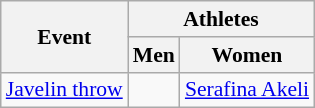<table class=wikitable style="font-size:90%">
<tr>
<th rowspan=2>Event</th>
<th colspan=2>Athletes</th>
</tr>
<tr>
<th>Men</th>
<th>Women</th>
</tr>
<tr>
<td><a href='#'>Javelin throw</a></td>
<td></td>
<td><a href='#'>Serafina Akeli</a></td>
</tr>
</table>
